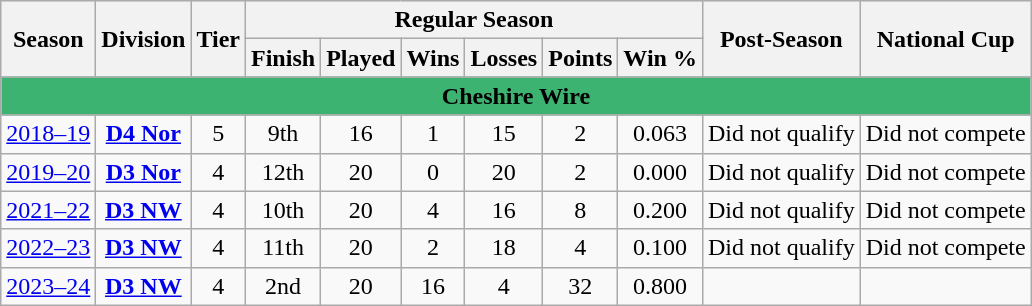<table class="wikitable" style="font-size:100%;">
<tr bgcolor="#efefef">
<th rowspan="2">Season</th>
<th rowspan="2">Division</th>
<th rowspan="2">Tier</th>
<th colspan="6">Regular Season</th>
<th rowspan="2">Post-Season</th>
<th rowspan="2">National Cup</th>
</tr>
<tr>
<th>Finish</th>
<th>Played</th>
<th>Wins</th>
<th>Losses</th>
<th>Points</th>
<th>Win %</th>
</tr>
<tr>
<td colspan="13" align=center bgcolor="#3CB371"><span><strong>Cheshire Wire</strong></span></td>
</tr>
<tr>
<td style="text-align:center;"><a href='#'>2018–19</a></td>
<td style="text-align:center;"><strong><a href='#'>D4 Nor</a></strong></td>
<td style="text-align:center;">5</td>
<td style="text-align:center;">9th</td>
<td style="text-align:center;">16</td>
<td style="text-align:center;">1</td>
<td style="text-align:center;">15</td>
<td style="text-align:center;">2</td>
<td style="text-align:center;">0.063</td>
<td style="text-align:center;">Did not qualify</td>
<td style="text-align:center;">Did not compete</td>
</tr>
<tr>
<td style="text-align:center;"><a href='#'>2019–20</a></td>
<td style="text-align:center;"><strong><a href='#'>D3 Nor</a></strong></td>
<td style="text-align:center;">4</td>
<td style="text-align:center;">12th</td>
<td style="text-align:center;">20</td>
<td style="text-align:center;">0</td>
<td style="text-align:center;">20</td>
<td style="text-align:center;">2</td>
<td style="text-align:center;">0.000</td>
<td style="text-align:center;">Did not qualify</td>
<td style="text-align:center;">Did not compete</td>
</tr>
<tr>
<td style="text-align:center;"><a href='#'>2021–22</a></td>
<td style="text-align:center;"><strong><a href='#'>D3 NW</a></strong></td>
<td style="text-align:center;">4</td>
<td style="text-align:center;">10th</td>
<td style="text-align:center;">20</td>
<td style="text-align:center;">4</td>
<td style="text-align:center;">16</td>
<td style="text-align:center;">8</td>
<td style="text-align:center;">0.200</td>
<td style="text-align:center;">Did not qualify</td>
<td style="text-align:center;">Did not compete</td>
</tr>
<tr>
<td style="text-align:center;"><a href='#'>2022–23</a></td>
<td style="text-align:center;"><strong><a href='#'>D3 NW</a></strong></td>
<td style="text-align:center;">4</td>
<td style="text-align:center;">11th</td>
<td style="text-align:center;">20</td>
<td style="text-align:center;">2</td>
<td style="text-align:center;">18</td>
<td style="text-align:center;">4</td>
<td style="text-align:center;">0.100</td>
<td style="text-align:center;">Did not qualify</td>
<td style="text-align:center;">Did not compete</td>
</tr>
<tr>
<td style="text-align:center;"><a href='#'>2023–24</a></td>
<td style="text-align:center;"><strong><a href='#'>D3 NW</a></strong></td>
<td style="text-align:center;">4</td>
<td style="text-align:center;">2nd</td>
<td style="text-align:center;">20</td>
<td style="text-align:center;">16</td>
<td style="text-align:center;">4</td>
<td style="text-align:center;">32</td>
<td style="text-align:center;">0.800</td>
<td style="text-align:center;"></td>
<td style="text-align:center;"></td>
</tr>
</table>
